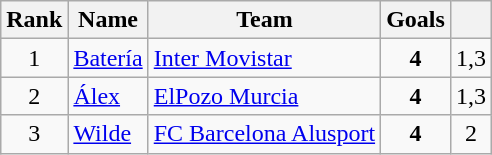<table class="wikitable" style="text-align: center;">
<tr>
<th>Rank</th>
<th>Name</th>
<th>Team</th>
<th>Goals</th>
<th></th>
</tr>
<tr>
<td>1</td>
<td style="text-align:left;"><a href='#'>Batería</a></td>
<td style="text-align:left;"><a href='#'>Inter Movistar</a></td>
<td><strong>4</strong></td>
<td>1,3</td>
</tr>
<tr>
<td>2</td>
<td style="text-align:left;"><a href='#'>Álex</a></td>
<td style="text-align:left;"><a href='#'>ElPozo Murcia</a></td>
<td><strong>4</strong></td>
<td>1,3</td>
</tr>
<tr>
<td>3</td>
<td style="text-align:left;"><a href='#'>Wilde</a></td>
<td style="text-align:left;"><a href='#'>FC Barcelona Alusport</a></td>
<td><strong>4</strong></td>
<td>2</td>
</tr>
</table>
